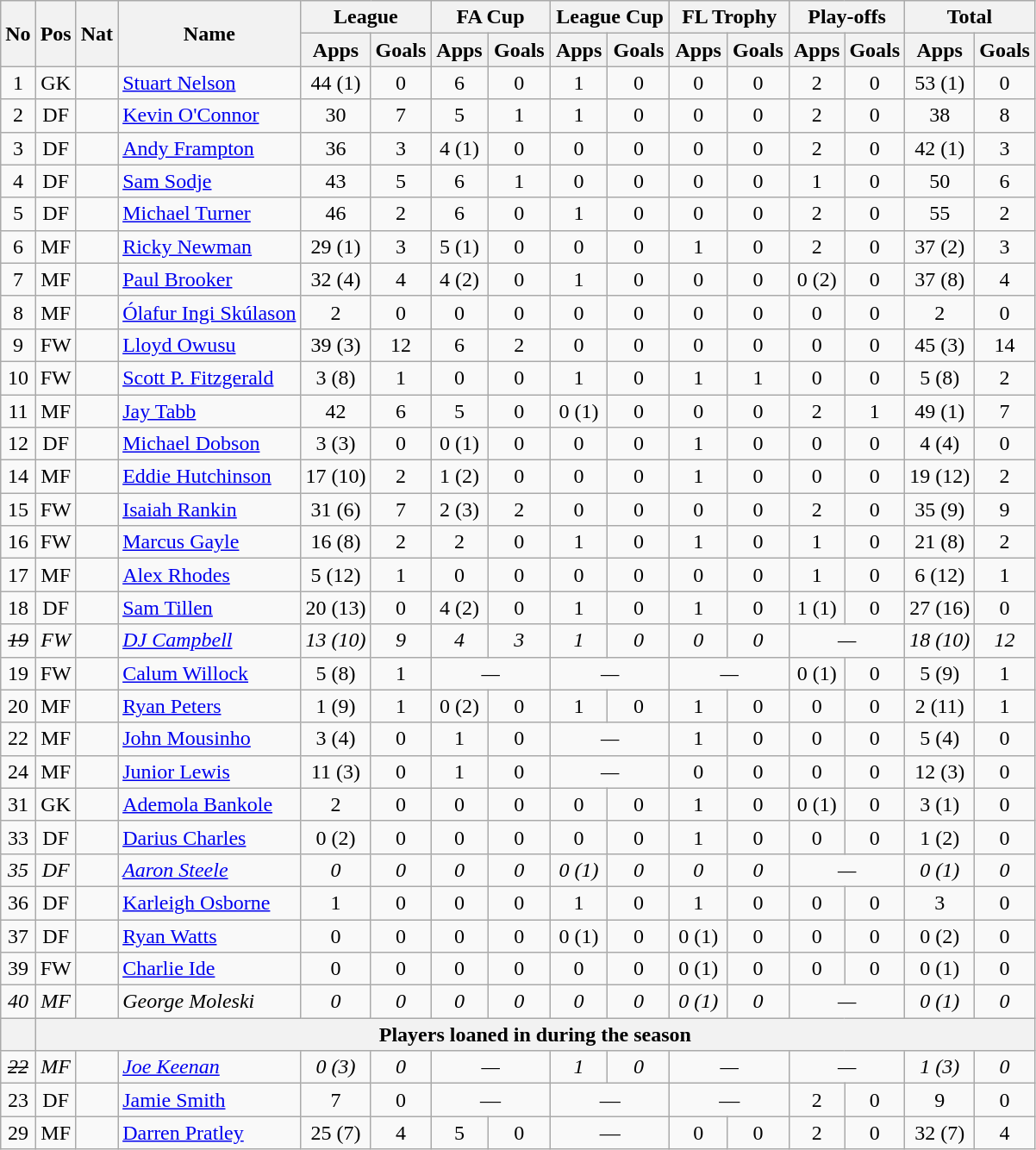<table class="wikitable" style="text-align:center">
<tr>
<th rowspan="2">No</th>
<th rowspan="2">Pos</th>
<th rowspan="2">Nat</th>
<th rowspan="2">Name</th>
<th colspan="2" style="width:85px;">League</th>
<th colspan="2" style="width:85px;">FA Cup</th>
<th colspan="2" style="width:85px;">League Cup</th>
<th colspan="2" style="width:85px;">FL Trophy</th>
<th colspan="2">Play-offs</th>
<th colspan="2" style="width:85px;">Total</th>
</tr>
<tr>
<th>Apps</th>
<th>Goals</th>
<th>Apps</th>
<th>Goals</th>
<th>Apps</th>
<th>Goals</th>
<th>Apps</th>
<th>Goals</th>
<th>Apps</th>
<th>Goals</th>
<th>Apps</th>
<th>Goals</th>
</tr>
<tr>
<td>1</td>
<td>GK</td>
<td></td>
<td style="text-align:left;"><a href='#'>Stuart Nelson</a></td>
<td>44 (1)</td>
<td>0</td>
<td>6</td>
<td>0</td>
<td>1</td>
<td>0</td>
<td>0</td>
<td>0</td>
<td>2</td>
<td>0</td>
<td>53 (1)</td>
<td>0</td>
</tr>
<tr>
<td>2</td>
<td>DF</td>
<td></td>
<td style="text-align:left;"><a href='#'>Kevin O'Connor</a></td>
<td>30</td>
<td>7</td>
<td>5</td>
<td>1</td>
<td>1</td>
<td>0</td>
<td>0</td>
<td>0</td>
<td>2</td>
<td>0</td>
<td>38</td>
<td>8</td>
</tr>
<tr>
<td>3</td>
<td>DF</td>
<td></td>
<td style="text-align:left;"><a href='#'>Andy Frampton</a></td>
<td>36</td>
<td>3</td>
<td>4 (1)</td>
<td>0</td>
<td>0</td>
<td>0</td>
<td>0</td>
<td>0</td>
<td>2</td>
<td>0</td>
<td>42 (1)</td>
<td>3</td>
</tr>
<tr>
<td>4</td>
<td>DF</td>
<td></td>
<td style="text-align:left;"><a href='#'>Sam Sodje</a></td>
<td>43</td>
<td>5</td>
<td>6</td>
<td>1</td>
<td>0</td>
<td>0</td>
<td>0</td>
<td>0</td>
<td>1</td>
<td>0</td>
<td>50</td>
<td>6</td>
</tr>
<tr>
<td>5</td>
<td>DF</td>
<td></td>
<td style="text-align:left;"><a href='#'>Michael Turner</a></td>
<td>46</td>
<td>2</td>
<td>6</td>
<td>0</td>
<td>1</td>
<td>0</td>
<td>0</td>
<td>0</td>
<td>2</td>
<td>0</td>
<td>55</td>
<td>2</td>
</tr>
<tr>
<td>6</td>
<td>MF</td>
<td></td>
<td style="text-align:left;"><a href='#'>Ricky Newman</a></td>
<td>29 (1)</td>
<td>3</td>
<td>5 (1)</td>
<td>0</td>
<td>0</td>
<td>0</td>
<td>1</td>
<td>0</td>
<td>2</td>
<td>0</td>
<td>37 (2)</td>
<td>3</td>
</tr>
<tr>
<td>7</td>
<td>MF</td>
<td></td>
<td style="text-align:left;"><a href='#'>Paul Brooker</a></td>
<td>32 (4)</td>
<td>4</td>
<td>4 (2)</td>
<td>0</td>
<td>1</td>
<td>0</td>
<td>0</td>
<td>0</td>
<td>0 (2)</td>
<td>0</td>
<td>37 (8)</td>
<td>4</td>
</tr>
<tr>
<td>8</td>
<td>MF</td>
<td></td>
<td style="text-align:left;"><a href='#'>Ólafur Ingi Skúlason</a></td>
<td>2</td>
<td>0</td>
<td>0</td>
<td>0</td>
<td>0</td>
<td>0</td>
<td>0</td>
<td>0</td>
<td>0</td>
<td>0</td>
<td>2</td>
<td>0</td>
</tr>
<tr>
<td>9</td>
<td>FW</td>
<td></td>
<td style="text-align:left;"><a href='#'>Lloyd Owusu</a></td>
<td>39 (3)</td>
<td>12</td>
<td>6</td>
<td>2</td>
<td>0</td>
<td>0</td>
<td>0</td>
<td>0</td>
<td>0</td>
<td>0</td>
<td>45 (3)</td>
<td>14</td>
</tr>
<tr>
<td>10</td>
<td>FW</td>
<td></td>
<td style="text-align:left;"><a href='#'>Scott P. Fitzgerald</a></td>
<td>3 (8)</td>
<td>1</td>
<td>0</td>
<td>0</td>
<td>1</td>
<td>0</td>
<td>1</td>
<td>1</td>
<td>0</td>
<td>0</td>
<td>5 (8)</td>
<td>2</td>
</tr>
<tr>
<td>11</td>
<td>MF</td>
<td></td>
<td style="text-align:left;"><a href='#'>Jay Tabb</a></td>
<td>42</td>
<td>6</td>
<td>5</td>
<td>0</td>
<td>0 (1)</td>
<td>0</td>
<td>0</td>
<td>0</td>
<td>2</td>
<td>1</td>
<td>49 (1)</td>
<td>7</td>
</tr>
<tr>
<td>12</td>
<td>DF</td>
<td></td>
<td style="text-align:left;"><a href='#'>Michael Dobson</a></td>
<td>3 (3)</td>
<td>0</td>
<td>0 (1)</td>
<td>0</td>
<td>0</td>
<td>0</td>
<td>1</td>
<td>0</td>
<td>0</td>
<td>0</td>
<td>4 (4)</td>
<td>0</td>
</tr>
<tr>
<td>14</td>
<td>MF</td>
<td></td>
<td style="text-align:left;"><a href='#'>Eddie Hutchinson</a></td>
<td>17 (10)</td>
<td>2</td>
<td>1 (2)</td>
<td>0</td>
<td>0</td>
<td>0</td>
<td>1</td>
<td>0</td>
<td>0</td>
<td>0</td>
<td>19 (12)</td>
<td>2</td>
</tr>
<tr>
<td>15</td>
<td>FW</td>
<td></td>
<td style="text-align:left;"><a href='#'>Isaiah Rankin</a></td>
<td>31 (6)</td>
<td>7</td>
<td>2 (3)</td>
<td>2</td>
<td>0</td>
<td>0</td>
<td>0</td>
<td>0</td>
<td>2</td>
<td>0</td>
<td>35 (9)</td>
<td>9</td>
</tr>
<tr>
<td>16</td>
<td>FW</td>
<td></td>
<td style="text-align:left;"><a href='#'>Marcus Gayle</a></td>
<td>16 (8)</td>
<td>2</td>
<td>2</td>
<td>0</td>
<td>1</td>
<td>0</td>
<td>1</td>
<td>0</td>
<td>1</td>
<td>0</td>
<td>21 (8)</td>
<td>2</td>
</tr>
<tr>
<td>17</td>
<td>MF</td>
<td></td>
<td style="text-align:left;"><a href='#'>Alex Rhodes</a></td>
<td>5 (12)</td>
<td>1</td>
<td>0</td>
<td>0</td>
<td>0</td>
<td>0</td>
<td>0</td>
<td>0</td>
<td>1</td>
<td>0</td>
<td>6 (12)</td>
<td>1</td>
</tr>
<tr>
<td>18</td>
<td>DF</td>
<td></td>
<td style="text-align:left;"><a href='#'>Sam Tillen</a></td>
<td>20 (13)</td>
<td>0</td>
<td>4 (2)</td>
<td>0</td>
<td>1</td>
<td>0</td>
<td>1</td>
<td>0</td>
<td>1 (1)</td>
<td>0</td>
<td>27 (16)</td>
<td>0</td>
</tr>
<tr>
<td><em><s>19</s></em></td>
<td><em>FW</em></td>
<td><em></em></td>
<td style="text-align:left;"><em><a href='#'>DJ Campbell</a></em></td>
<td><em>13 (10)</em></td>
<td><em>9</em></td>
<td><em>4</em></td>
<td><em>3</em></td>
<td><em>1</em></td>
<td><em>0</em></td>
<td><em>0</em></td>
<td><em>0</em></td>
<td colspan="2"><em>—</em></td>
<td><em>18 (10)</em></td>
<td><em>12</em></td>
</tr>
<tr>
<td>19</td>
<td>FW</td>
<td></td>
<td style="text-align:left;"><a href='#'>Calum Willock</a></td>
<td>5 (8)</td>
<td>1</td>
<td colspan="2"><em>—</em></td>
<td colspan="2"><em>—</em></td>
<td colspan="2"><em>—</em></td>
<td>0 (1)</td>
<td>0</td>
<td>5 (9)</td>
<td>1</td>
</tr>
<tr>
<td>20</td>
<td>MF</td>
<td></td>
<td style="text-align:left;"><a href='#'>Ryan Peters</a></td>
<td>1 (9)</td>
<td>1</td>
<td>0 (2)</td>
<td>0</td>
<td>1</td>
<td>0</td>
<td>1</td>
<td>0</td>
<td>0</td>
<td>0</td>
<td>2 (11)</td>
<td>1</td>
</tr>
<tr>
<td>22</td>
<td>MF</td>
<td></td>
<td style="text-align:left;"><a href='#'>John Mousinho</a></td>
<td>3 (4)</td>
<td>0</td>
<td>1</td>
<td>0</td>
<td colspan="2"><em>—</em></td>
<td>1</td>
<td>0</td>
<td>0</td>
<td>0</td>
<td>5 (4)</td>
<td>0</td>
</tr>
<tr>
<td>24</td>
<td>MF</td>
<td></td>
<td style="text-align:left;"><a href='#'>Junior Lewis</a></td>
<td>11 (3)</td>
<td>0</td>
<td>1</td>
<td>0</td>
<td colspan="2"><em>—</em></td>
<td>0</td>
<td>0</td>
<td>0</td>
<td>0</td>
<td>12 (3)</td>
<td>0</td>
</tr>
<tr>
<td>31</td>
<td>GK</td>
<td></td>
<td style="text-align:left;"><a href='#'>Ademola Bankole</a></td>
<td>2</td>
<td>0</td>
<td>0</td>
<td>0</td>
<td>0</td>
<td>0</td>
<td>1</td>
<td>0</td>
<td>0 (1)</td>
<td>0</td>
<td>3 (1)</td>
<td>0</td>
</tr>
<tr>
<td>33</td>
<td>DF</td>
<td></td>
<td style="text-align:left;"><a href='#'>Darius Charles</a></td>
<td>0 (2)</td>
<td>0</td>
<td>0</td>
<td>0</td>
<td>0</td>
<td>0</td>
<td>1</td>
<td>0</td>
<td>0</td>
<td>0</td>
<td>1 (2)</td>
<td>0</td>
</tr>
<tr>
<td><em>35</em></td>
<td><em>DF</em></td>
<td><em></em></td>
<td style="text-align:left;"><a href='#'><em>Aaron Steele</em></a></td>
<td><em>0</em></td>
<td><em>0</em></td>
<td><em>0</em></td>
<td><em>0</em></td>
<td><em>0 (1)</em></td>
<td><em>0</em></td>
<td><em>0</em></td>
<td><em>0</em></td>
<td colspan="2"><em>—</em></td>
<td><em>0 (1)</em></td>
<td><em>0</em></td>
</tr>
<tr>
<td>36</td>
<td>DF</td>
<td></td>
<td style="text-align:left;"><a href='#'>Karleigh Osborne</a></td>
<td>1</td>
<td>0</td>
<td>0</td>
<td>0</td>
<td>1</td>
<td>0</td>
<td>1</td>
<td>0</td>
<td>0</td>
<td>0</td>
<td>3</td>
<td>0</td>
</tr>
<tr>
<td>37</td>
<td>DF</td>
<td></td>
<td style="text-align:left;"><a href='#'>Ryan Watts</a></td>
<td>0</td>
<td>0</td>
<td>0</td>
<td>0</td>
<td>0 (1)</td>
<td>0</td>
<td>0 (1)</td>
<td>0</td>
<td>0</td>
<td>0</td>
<td>0 (2)</td>
<td>0</td>
</tr>
<tr>
<td>39</td>
<td>FW</td>
<td></td>
<td style="text-align:left;"><a href='#'>Charlie Ide</a></td>
<td>0</td>
<td>0</td>
<td>0</td>
<td>0</td>
<td>0</td>
<td>0</td>
<td>0 (1)</td>
<td>0</td>
<td>0</td>
<td>0</td>
<td>0 (1)</td>
<td>0</td>
</tr>
<tr>
<td><em>40</em></td>
<td><em>MF</em></td>
<td><em></em></td>
<td style="text-align:left;"><em>George Moleski</em></td>
<td><em>0</em></td>
<td><em>0</em></td>
<td><em>0</em></td>
<td><em>0</em></td>
<td><em>0</em></td>
<td><em>0</em></td>
<td><em>0 (1)</em></td>
<td><em>0</em></td>
<td colspan="2"><em>—</em></td>
<td><em>0 (1)</em></td>
<td><em>0</em></td>
</tr>
<tr>
<th></th>
<th colspan="15">Players loaned in during the season</th>
</tr>
<tr>
<td><em><s>22</s></em></td>
<td><em>MF</em></td>
<td><em></em></td>
<td style="text-align:left;"><a href='#'><em>Joe Keenan</em></a></td>
<td><em>0 (3)</em></td>
<td><em>0</em></td>
<td colspan="2"><em>—</em></td>
<td><em>1</em></td>
<td><em>0</em></td>
<td colspan="2"><em>—</em></td>
<td colspan="2"><em>—</em></td>
<td><em>1 (3)</em></td>
<td><em>0</em></td>
</tr>
<tr>
<td>23</td>
<td>DF</td>
<td></td>
<td style="text-align:left;"><a href='#'>Jamie Smith</a></td>
<td>7</td>
<td>0</td>
<td colspan="2">—</td>
<td colspan="2">—</td>
<td colspan="2">—</td>
<td>2</td>
<td>0</td>
<td>9</td>
<td>0</td>
</tr>
<tr>
<td>29</td>
<td>MF</td>
<td></td>
<td style="text-align:left;"><a href='#'>Darren Pratley</a></td>
<td>25 (7)</td>
<td>4</td>
<td>5</td>
<td>0</td>
<td colspan="2">—</td>
<td>0</td>
<td>0</td>
<td>2</td>
<td>0</td>
<td>32 (7)</td>
<td>4</td>
</tr>
</table>
